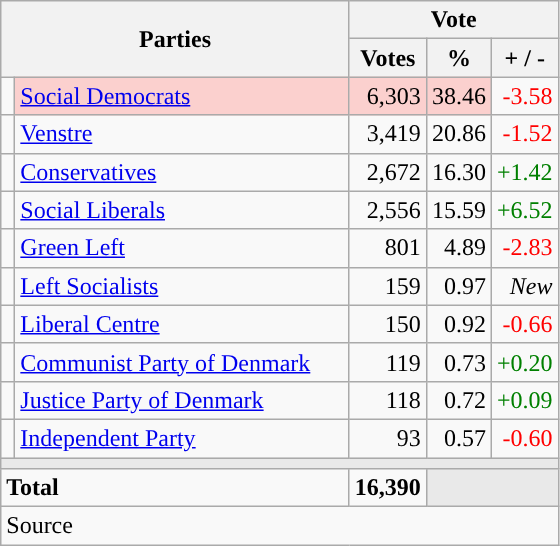<table class="wikitable" style="text-align:right;">
<tr>
<th style="text-align:centre;" rowspan="2" colspan="2" width="225">Parties</th>
<th colspan="3">Vote</th>
</tr>
<tr>
<th width="15">Votes</th>
<th width="15">%</th>
<th width="15">+ / -</th>
</tr>
<tr>
<td width="2" style="color:inherit;background:"></td>
<td bgcolor=#fbd0ce  align="left"><a href='#'>Social Democrats</a></td>
<td bgcolor=#fbd0ce>6,303</td>
<td bgcolor=#fbd0ce>38.46</td>
<td style=color:red;>-3.58</td>
</tr>
<tr>
<td width="2" style="color:inherit;background:"></td>
<td align="left"><a href='#'>Venstre</a></td>
<td>3,419</td>
<td>20.86</td>
<td style=color:red;>-1.52</td>
</tr>
<tr>
<td width="2" style="color:inherit;background:"></td>
<td align="left"><a href='#'>Conservatives</a></td>
<td>2,672</td>
<td>16.30</td>
<td style=color:green;>+1.42</td>
</tr>
<tr>
<td width="2" style="color:inherit;background:"></td>
<td align="left"><a href='#'>Social Liberals</a></td>
<td>2,556</td>
<td>15.59</td>
<td style=color:green;>+6.52</td>
</tr>
<tr>
<td width="2" style="color:inherit;background:"></td>
<td align="left"><a href='#'>Green Left</a></td>
<td>801</td>
<td>4.89</td>
<td style=color:red;>-2.83</td>
</tr>
<tr>
<td width="2" style="color:inherit;background:"></td>
<td align="left"><a href='#'>Left Socialists</a></td>
<td>159</td>
<td>0.97</td>
<td><em>New</em></td>
</tr>
<tr>
<td width="2" style="color:inherit;background:"></td>
<td align="left"><a href='#'>Liberal Centre</a></td>
<td>150</td>
<td>0.92</td>
<td style=color:red;>-0.66</td>
</tr>
<tr>
<td width="2" style="color:inherit;background:"></td>
<td align="left"><a href='#'>Communist Party of Denmark</a></td>
<td>119</td>
<td>0.73</td>
<td style=color:green;>+0.20</td>
</tr>
<tr>
<td width="2" style="color:inherit;background:"></td>
<td align="left"><a href='#'>Justice Party of Denmark</a></td>
<td>118</td>
<td>0.72</td>
<td style=color:green;>+0.09</td>
</tr>
<tr>
<td width="2" style="color:inherit;background:"></td>
<td align="left"><a href='#'>Independent Party</a></td>
<td>93</td>
<td>0.57</td>
<td style=color:red;>-0.60</td>
</tr>
<tr>
<td colspan="7" bgcolor="#E9E9E9"></td>
</tr>
<tr>
<td align="left" colspan="2"><strong>Total</strong></td>
<td><strong>16,390</strong></td>
<td bgcolor="#E9E9E9" colspan="2"></td>
</tr>
<tr>
<td align="left" colspan="6">Source</td>
</tr>
</table>
